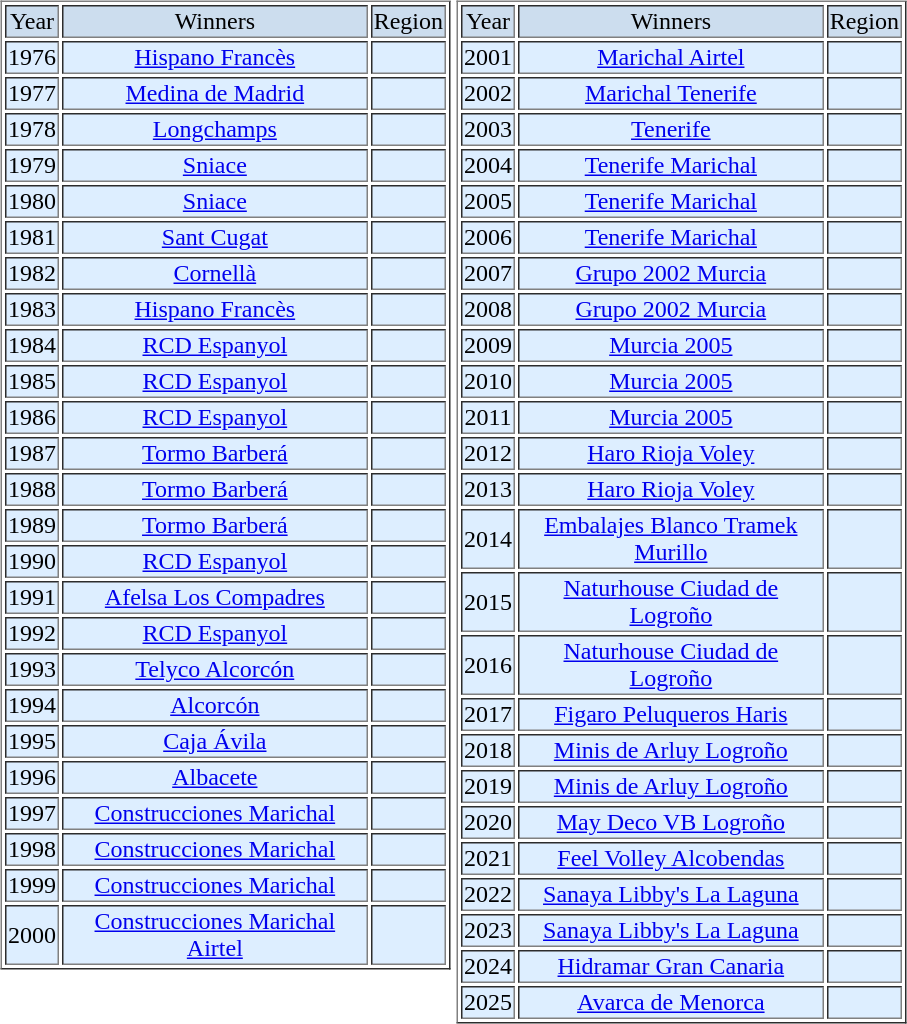<table>
<tr>
<td valign="top" width=0%><br><table border="1" align="center" width=300>
<tr>
<td bgcolor=#CCDDEE align=center>Year</td>
<td bgcolor=#CCDDEE align=center>Winners</td>
<td bgcolor=#CCDDEE align=center>Region</td>
</tr>
<tr bgcolor=#DDEEFF align=center>
<td>1976</td>
<td><a href='#'>Hispano Francès</a></td>
<td></td>
</tr>
<tr bgcolor=#DDEEFF align=center>
<td>1977</td>
<td><a href='#'>Medina de Madrid</a></td>
<td></td>
</tr>
<tr bgcolor=#DDEEFF align=center>
<td>1978</td>
<td><a href='#'>Longchamps</a></td>
<td></td>
</tr>
<tr bgcolor=#DDEEFF align=center>
<td>1979</td>
<td><a href='#'>Sniace</a></td>
<td></td>
</tr>
<tr bgcolor=#DDEEFF align=center>
<td>1980</td>
<td><a href='#'>Sniace</a></td>
<td></td>
</tr>
<tr bgcolor=#DDEEFF align=center>
<td>1981</td>
<td><a href='#'>Sant Cugat</a></td>
<td></td>
</tr>
<tr bgcolor=#DDEEFF align=center>
<td>1982</td>
<td><a href='#'>Cornellà</a></td>
<td></td>
</tr>
<tr bgcolor=#DDEEFF align=center>
<td>1983</td>
<td><a href='#'>Hispano Francès</a></td>
<td></td>
</tr>
<tr bgcolor=#DDEEFF align=center>
<td>1984</td>
<td><a href='#'>RCD Espanyol</a></td>
<td></td>
</tr>
<tr bgcolor=#DDEEFF align=center>
<td>1985</td>
<td><a href='#'>RCD Espanyol</a></td>
<td></td>
</tr>
<tr bgcolor=#DDEEFF align=center>
<td>1986</td>
<td><a href='#'>RCD Espanyol</a></td>
<td></td>
</tr>
<tr bgcolor=#DDEEFF align=center>
<td>1987</td>
<td><a href='#'>Tormo Barberá</a></td>
<td></td>
</tr>
<tr bgcolor=#DDEEFF align=center>
<td>1988</td>
<td><a href='#'>Tormo Barberá</a></td>
<td></td>
</tr>
<tr bgcolor=#DDEEFF align=center>
<td>1989</td>
<td><a href='#'>Tormo Barberá</a></td>
<td></td>
</tr>
<tr bgcolor=#DDEEFF align=center>
<td>1990</td>
<td><a href='#'>RCD Espanyol</a></td>
<td></td>
</tr>
<tr bgcolor=#DDEEFF align=center>
<td>1991</td>
<td><a href='#'>Afelsa Los Compadres</a></td>
<td></td>
</tr>
<tr bgcolor=#DDEEFF align=center>
<td>1992</td>
<td><a href='#'>RCD Espanyol</a></td>
<td></td>
</tr>
<tr bgcolor=#DDEEFF align=center>
<td>1993</td>
<td><a href='#'>Telyco Alcorcón</a></td>
<td></td>
</tr>
<tr bgcolor=#DDEEFF align=center>
<td>1994</td>
<td><a href='#'>Alcorcón</a></td>
<td></td>
</tr>
<tr bgcolor=#DDEEFF align=center>
<td>1995</td>
<td><a href='#'>Caja Ávila</a></td>
<td></td>
</tr>
<tr bgcolor=#DDEEFF align=center>
<td>1996</td>
<td><a href='#'>Albacete</a></td>
<td></td>
</tr>
<tr bgcolor=#DDEEFF align=center>
<td>1997</td>
<td><a href='#'>Construcciones Marichal</a></td>
<td></td>
</tr>
<tr bgcolor=#DDEEFF align=center>
<td>1998</td>
<td><a href='#'>Construcciones Marichal</a></td>
<td></td>
</tr>
<tr bgcolor=#DDEEFF align=center>
<td>1999</td>
<td><a href='#'>Construcciones Marichal</a></td>
<td></td>
</tr>
<tr bgcolor=#DDEEFF align=center>
<td>2000</td>
<td><a href='#'>Construcciones Marichal Airtel</a></td>
<td></td>
</tr>
</table>
</td>
<td valign="top" width=0%><br><table border="1" align="center" width=300>
<tr>
<td bgcolor=#CCDDEE align=center>Year</td>
<td bgcolor=#CCDDEE align=center>Winners</td>
<td bgcolor=#CCDDEE align=center>Region</td>
</tr>
<tr bgcolor=#DDEEFF align=center>
<td>2001</td>
<td><a href='#'>Marichal Airtel</a></td>
<td></td>
</tr>
<tr bgcolor=#DDEEFF align=center>
<td>2002</td>
<td><a href='#'>Marichal Tenerife</a></td>
<td></td>
</tr>
<tr bgcolor=#DDEEFF align=center>
<td>2003</td>
<td><a href='#'>Tenerife</a></td>
<td></td>
</tr>
<tr bgcolor=#DDEEFF align=center>
<td>2004</td>
<td><a href='#'>Tenerife Marichal</a></td>
<td></td>
</tr>
<tr bgcolor=#DDEEFF align=center>
<td>2005</td>
<td><a href='#'>Tenerife Marichal</a></td>
<td></td>
</tr>
<tr bgcolor=#DDEEFF align=center>
<td>2006</td>
<td><a href='#'>Tenerife Marichal</a></td>
<td></td>
</tr>
<tr bgcolor=#DDEEFF align=center>
<td>2007</td>
<td><a href='#'>Grupo 2002 Murcia</a></td>
<td></td>
</tr>
<tr bgcolor=#DDEEFF align=center>
<td>2008</td>
<td><a href='#'>Grupo 2002 Murcia</a></td>
<td></td>
</tr>
<tr bgcolor=#DDEEFF align=center>
<td>2009</td>
<td><a href='#'>Murcia 2005</a></td>
<td></td>
</tr>
<tr bgcolor=#DDEEFF align=center>
<td>2010</td>
<td><a href='#'>Murcia 2005</a></td>
<td></td>
</tr>
<tr bgcolor=#DDEEFF align=center>
<td>2011</td>
<td><a href='#'>Murcia 2005</a></td>
<td></td>
</tr>
<tr bgcolor=#DDEEFF align=center>
<td>2012</td>
<td><a href='#'>Haro Rioja Voley</a></td>
<td></td>
</tr>
<tr bgcolor=#DDEEFF align=center>
<td>2013</td>
<td><a href='#'>Haro Rioja Voley</a></td>
<td></td>
</tr>
<tr bgcolor=#DDEEFF align=center>
<td>2014</td>
<td><a href='#'>Embalajes Blanco Tramek Murillo</a></td>
<td></td>
</tr>
<tr bgcolor=#DDEEFF align=center>
<td>2015</td>
<td><a href='#'>Naturhouse Ciudad de Logroño</a></td>
<td></td>
</tr>
<tr bgcolor=#DDEEFF align=center>
<td>2016</td>
<td><a href='#'>Naturhouse Ciudad de Logroño</a></td>
<td></td>
</tr>
<tr bgcolor=#DDEEFF align=center>
<td>2017</td>
<td><a href='#'>Figaro Peluqueros Haris</a></td>
<td></td>
</tr>
<tr bgcolor=#DDEEFF align=center>
<td>2018</td>
<td><a href='#'>Minis de Arluy Logroño</a></td>
<td></td>
</tr>
<tr bgcolor=#DDEEFF align=center>
<td>2019</td>
<td><a href='#'>Minis de Arluy Logroño</a></td>
<td></td>
</tr>
<tr bgcolor=#DDEEFF align=center>
<td>2020</td>
<td><a href='#'>May Deco VB Logroño</a></td>
<td></td>
</tr>
<tr bgcolor=#DDEEFF align=center>
<td>2021</td>
<td><a href='#'>Feel Volley Alcobendas</a></td>
<td></td>
</tr>
<tr bgcolor=#DDEEFF align=center>
<td>2022</td>
<td><a href='#'>Sanaya Libby's La Laguna</a></td>
<td></td>
</tr>
<tr bgcolor=#DDEEFF align=center>
<td>2023</td>
<td><a href='#'>Sanaya Libby's La Laguna</a></td>
<td></td>
</tr>
<tr bgcolor=#DDEEFF align=center>
<td>2024</td>
<td><a href='#'>Hidramar Gran Canaria</a></td>
<td></td>
</tr>
<tr bgcolor=#DDEEFF align=center>
<td>2025</td>
<td><a href='#'>Avarca de Menorca</a></td>
<td></td>
</tr>
</table>
</td>
</tr>
</table>
